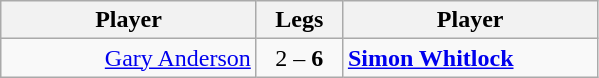<table class=wikitable style="text-align:center">
<tr>
<th width=163>Player</th>
<th width=50>Legs</th>
<th width=163>Player</th>
</tr>
<tr align=left>
<td align=right><a href='#'>Gary Anderson</a> </td>
<td align=center>2 – <strong>6</strong></td>
<td> <strong><a href='#'>Simon Whitlock</a></strong></td>
</tr>
</table>
